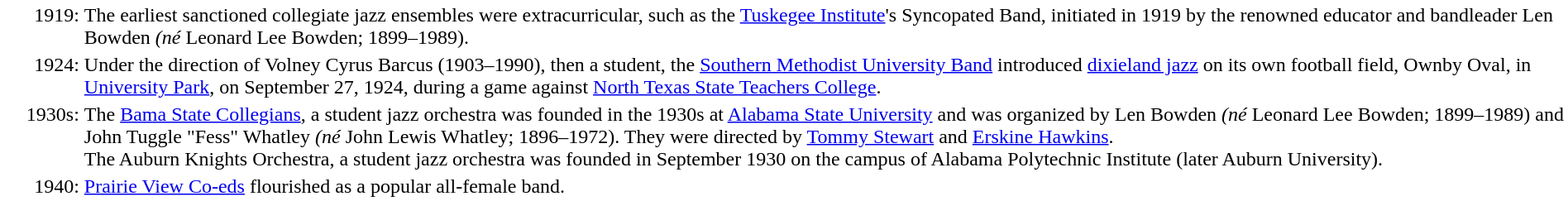<table valign="top"; border="0" cellpadding="1" style="color:black; background-color: #FFFFFF">
<tr valign="top">
<td width="5%" style="text-align:right">1919:</td>
<td width="95%" style="text-align:left">The earliest sanctioned collegiate jazz ensembles were extracurricular, such as the <a href='#'>Tuskegee Institute</a>'s Syncopated Band, initiated in 1919 by the renowned educator and bandleader Len Bowden <em>(né</em> Leonard Lee Bowden; 1899–1989).</td>
</tr>
<tr valign="top">
<td width="5%" style="text-align:right">1924:</td>
<td width="95%" style="text-align:left">Under the direction of Volney Cyrus Barcus (1903–1990), then a student, the <a href='#'>Southern Methodist University Band</a> introduced <a href='#'>dixieland jazz</a> on its own football field, Ownby Oval, in <a href='#'>University Park</a>, on September 27, 1924, during a game against <a href='#'>North Texas State Teachers College</a>.</td>
</tr>
<tr valign="top">
<td width="5%" style="text-align:right">1930s:</td>
<td width="95%" style="text-align:left">The <a href='#'>Bama State Collegians</a>, a student jazz orchestra was founded in the 1930s at <a href='#'>Alabama State University</a> and was organized by Len Bowden <em>(né</em> Leonard Lee Bowden; 1899–1989) and John Tuggle "Fess" Whatley <em>(né</em> John Lewis Whatley; 1896–1972). They were directed by <a href='#'>Tommy Stewart</a> and <a href='#'>Erskine Hawkins</a>.<br>The Auburn Knights Orchestra, a student jazz orchestra was founded in September 1930 on the campus of Alabama Polytechnic Institute (later Auburn University).</td>
</tr>
<tr valign="top">
<td width="5%" style="text-align:right"><em></em> 1940:</td>
<td width="95%" style="text-align:left"><a href='#'>Prairie View Co-eds</a> flourished as a popular all-female band.</td>
</tr>
</table>
